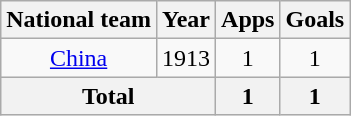<table class="wikitable" style="text-align:center">
<tr>
<th>National team</th>
<th>Year</th>
<th>Apps</th>
<th>Goals</th>
</tr>
<tr>
<td><a href='#'>China</a></td>
<td>1913</td>
<td>1</td>
<td>1</td>
</tr>
<tr>
<th colspan=2>Total</th>
<th>1</th>
<th>1</th>
</tr>
</table>
